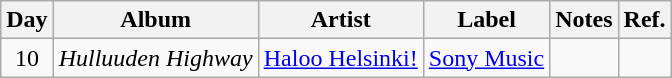<table class="wikitable">
<tr>
<th>Day</th>
<th>Album</th>
<th>Artist</th>
<th>Label</th>
<th>Notes</th>
<th>Ref.</th>
</tr>
<tr>
<td rowspan="1" style="text-align:center;">10</td>
<td><em>Hulluuden Highway</em></td>
<td><a href='#'>Haloo Helsinki!</a></td>
<td><a href='#'>Sony Music</a></td>
<td></td>
<td style="text-align:center;"></td>
</tr>
</table>
